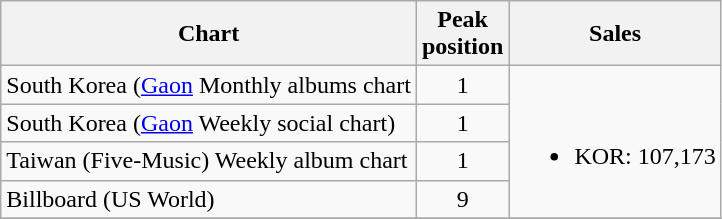<table class="wikitable sortable">
<tr>
<th>Chart</th>
<th>Peak<br>position</th>
<th style="text-align:center;">Sales</th>
</tr>
<tr>
<td>South Korea (<a href='#'>Gaon</a> Monthly albums chart</td>
<td align="center">1</td>
<td rowspan="4"><br><ul><li>KOR: 107,173</li></ul></td>
</tr>
<tr>
<td>South Korea (<a href='#'>Gaon</a> Weekly social chart)</td>
<td align="center">1</td>
</tr>
<tr>
<td>Taiwan (Five-Music) Weekly album chart</td>
<td align="center">1</td>
</tr>
<tr>
<td>Billboard (US World)</td>
<td align="center">9</td>
</tr>
<tr>
</tr>
</table>
